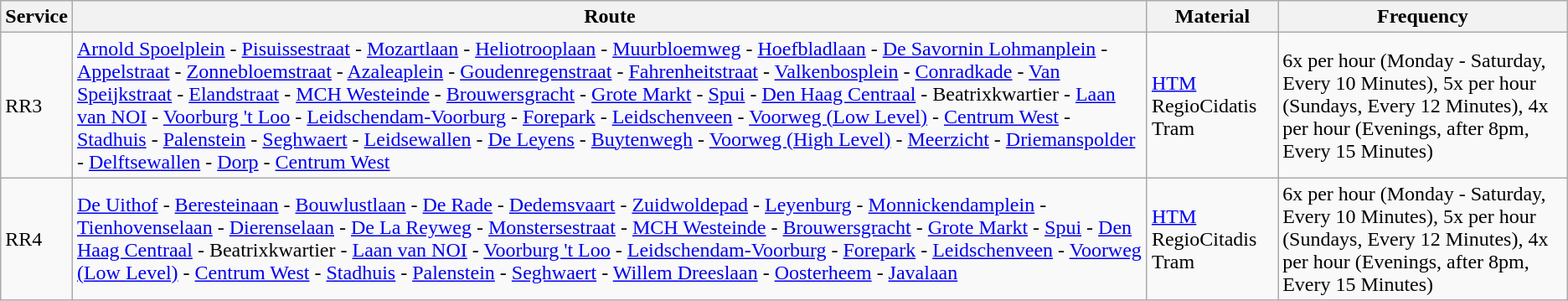<table class="wikitable vatop">
<tr>
<th>Service</th>
<th>Route</th>
<th>Material</th>
<th>Frequency</th>
</tr>
<tr>
<td>RR3</td>
<td><a href='#'>Arnold Spoelplein</a> - <a href='#'>Pisuissestraat</a> - <a href='#'>Mozartlaan</a> - <a href='#'>Heliotrooplaan</a> - <a href='#'>Muurbloemweg</a> - <a href='#'>Hoefbladlaan</a> - <a href='#'>De Savornin Lohmanplein</a> - <a href='#'>Appelstraat</a> - <a href='#'>Zonnebloemstraat</a> - <a href='#'>Azaleaplein</a> - <a href='#'>Goudenregenstraat</a> - <a href='#'>Fahrenheitstraat</a> - <a href='#'>Valkenbosplein</a> - <a href='#'>Conradkade</a> - <a href='#'>Van Speijkstraat</a> - <a href='#'>Elandstraat</a> - <a href='#'>MCH Westeinde</a> - <a href='#'>Brouwersgracht</a> - <a href='#'>Grote Markt</a> - <a href='#'>Spui</a> - <a href='#'>Den Haag Centraal</a> - Beatrixkwartier - <a href='#'>Laan van NOI</a> - <a href='#'>Voorburg 't Loo</a> - <a href='#'>Leidschendam-Voorburg</a> - <a href='#'>Forepark</a> - <a href='#'>Leidschenveen</a> - <a href='#'>Voorweg (Low Level)</a> - <a href='#'>Centrum West</a> - <a href='#'>Stadhuis</a> - <a href='#'>Palenstein</a> - <a href='#'>Seghwaert</a> - <a href='#'>Leidsewallen</a> - <a href='#'>De Leyens</a> - <a href='#'>Buytenwegh</a> - <a href='#'>Voorweg (High Level)</a> - <a href='#'>Meerzicht</a> - <a href='#'>Driemanspolder</a> - <a href='#'>Delftsewallen</a> - <a href='#'>Dorp</a> - <a href='#'>Centrum West</a></td>
<td><a href='#'>HTM</a> RegioCidatis Tram</td>
<td>6x per hour (Monday - Saturday, Every 10 Minutes), 5x per hour (Sundays, Every 12 Minutes), 4x per hour (Evenings, after 8pm, Every 15 Minutes)</td>
</tr>
<tr>
<td>RR4</td>
<td><a href='#'>De Uithof</a> - <a href='#'>Beresteinaan</a> - <a href='#'>Bouwlustlaan</a> - <a href='#'>De Rade</a> - <a href='#'>Dedemsvaart</a> - <a href='#'>Zuidwoldepad</a> - <a href='#'>Leyenburg</a> - <a href='#'>Monnickendamplein</a> - <a href='#'>Tienhovenselaan</a> - <a href='#'>Dierenselaan</a> - <a href='#'>De La Reyweg</a> - <a href='#'>Monstersestraat</a> - <a href='#'>MCH Westeinde</a> - <a href='#'>Brouwersgracht</a> - <a href='#'>Grote Markt</a> - <a href='#'>Spui</a> - <a href='#'>Den Haag Centraal</a> - Beatrixkwartier - <a href='#'>Laan van NOI</a> - <a href='#'>Voorburg 't Loo</a> - <a href='#'>Leidschendam-Voorburg</a> - <a href='#'>Forepark</a> - <a href='#'>Leidschenveen</a> - <a href='#'>Voorweg (Low Level)</a> - <a href='#'>Centrum West</a> - <a href='#'>Stadhuis</a> - <a href='#'>Palenstein</a> - <a href='#'>Seghwaert</a> - <a href='#'>Willem Dreeslaan</a> - <a href='#'>Oosterheem</a> - <a href='#'>Javalaan</a></td>
<td><a href='#'>HTM</a> RegioCitadis Tram</td>
<td>6x per hour (Monday - Saturday, Every 10 Minutes), 5x per hour (Sundays, Every 12 Minutes), 4x per hour (Evenings, after 8pm, Every 15 Minutes)</td>
</tr>
</table>
